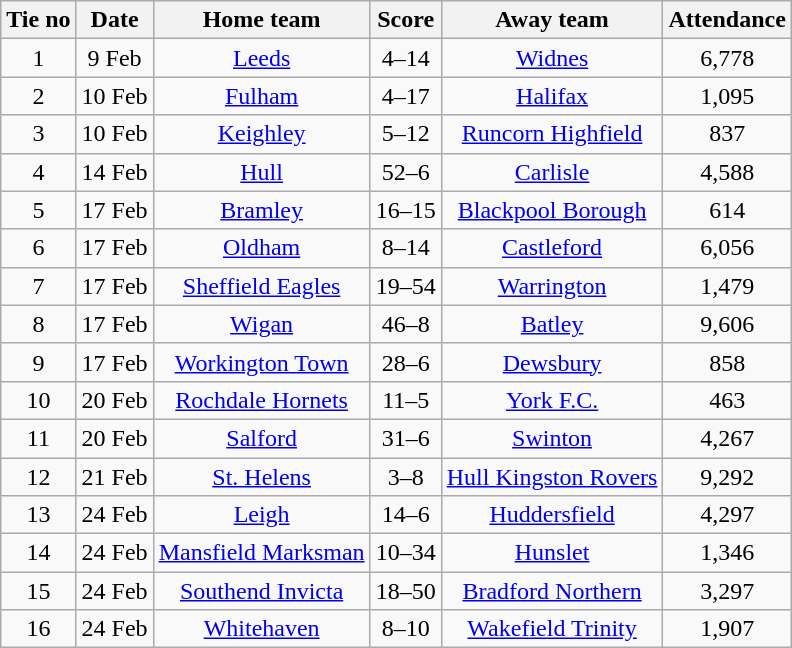<table class="wikitable" style="text-align:center">
<tr>
<th>Tie no</th>
<th>Date</th>
<th>Home team</th>
<th>Score</th>
<th>Away team</th>
<th>Attendance</th>
</tr>
<tr>
<td>1</td>
<td>9 Feb</td>
<td><a href='#'>Leeds</a></td>
<td>4–14</td>
<td><a href='#'>Widnes</a></td>
<td>6,778</td>
</tr>
<tr>
<td>2</td>
<td>10 Feb</td>
<td><a href='#'>Fulham</a></td>
<td>4–17</td>
<td><a href='#'>Halifax</a></td>
<td>1,095</td>
</tr>
<tr>
<td>3</td>
<td>10 Feb</td>
<td><a href='#'>Keighley</a></td>
<td>5–12</td>
<td><a href='#'>Runcorn Highfield</a></td>
<td>837</td>
</tr>
<tr>
<td>4</td>
<td>14 Feb</td>
<td><a href='#'>Hull</a></td>
<td>52–6</td>
<td><a href='#'>Carlisle</a></td>
<td>4,588</td>
</tr>
<tr>
<td>5</td>
<td>17 Feb</td>
<td><a href='#'>Bramley</a></td>
<td>16–15</td>
<td><a href='#'>Blackpool Borough</a></td>
<td>614</td>
</tr>
<tr>
<td>6</td>
<td>17 Feb</td>
<td><a href='#'>Oldham</a></td>
<td>8–14</td>
<td><a href='#'>Castleford</a></td>
<td>6,056</td>
</tr>
<tr>
<td>7</td>
<td>17 Feb</td>
<td><a href='#'>Sheffield Eagles</a></td>
<td>19–54</td>
<td><a href='#'>Warrington</a></td>
<td>1,479</td>
</tr>
<tr>
<td>8</td>
<td>17 Feb</td>
<td><a href='#'>Wigan</a></td>
<td>46–8</td>
<td><a href='#'>Batley</a></td>
<td>9,606</td>
</tr>
<tr>
<td>9</td>
<td>17 Feb</td>
<td><a href='#'>Workington Town</a></td>
<td>28–6</td>
<td><a href='#'>Dewsbury</a></td>
<td>858</td>
</tr>
<tr>
<td>10</td>
<td>20 Feb</td>
<td><a href='#'>Rochdale Hornets</a></td>
<td>11–5</td>
<td><a href='#'>York F.C.</a></td>
<td>463</td>
</tr>
<tr>
<td>11</td>
<td>20 Feb</td>
<td><a href='#'>Salford</a></td>
<td>31–6</td>
<td><a href='#'>Swinton</a></td>
<td>4,267</td>
</tr>
<tr>
<td>12</td>
<td>21 Feb</td>
<td><a href='#'>St. Helens</a></td>
<td>3–8</td>
<td><a href='#'>Hull Kingston Rovers</a></td>
<td>9,292</td>
</tr>
<tr>
<td>13</td>
<td>24 Feb</td>
<td><a href='#'>Leigh</a></td>
<td>14–6</td>
<td><a href='#'>Huddersfield</a></td>
<td>4,297</td>
</tr>
<tr>
<td>14</td>
<td>24 Feb</td>
<td><a href='#'>Mansfield Marksman</a></td>
<td>10–34</td>
<td><a href='#'>Hunslet</a></td>
<td>1,346</td>
</tr>
<tr>
<td>15</td>
<td>24 Feb</td>
<td><a href='#'>Southend Invicta</a></td>
<td>18–50</td>
<td><a href='#'>Bradford Northern</a></td>
<td>3,297</td>
</tr>
<tr>
<td>16</td>
<td>24 Feb</td>
<td><a href='#'>Whitehaven</a></td>
<td>8–10</td>
<td><a href='#'>Wakefield Trinity</a></td>
<td>1,907</td>
</tr>
</table>
